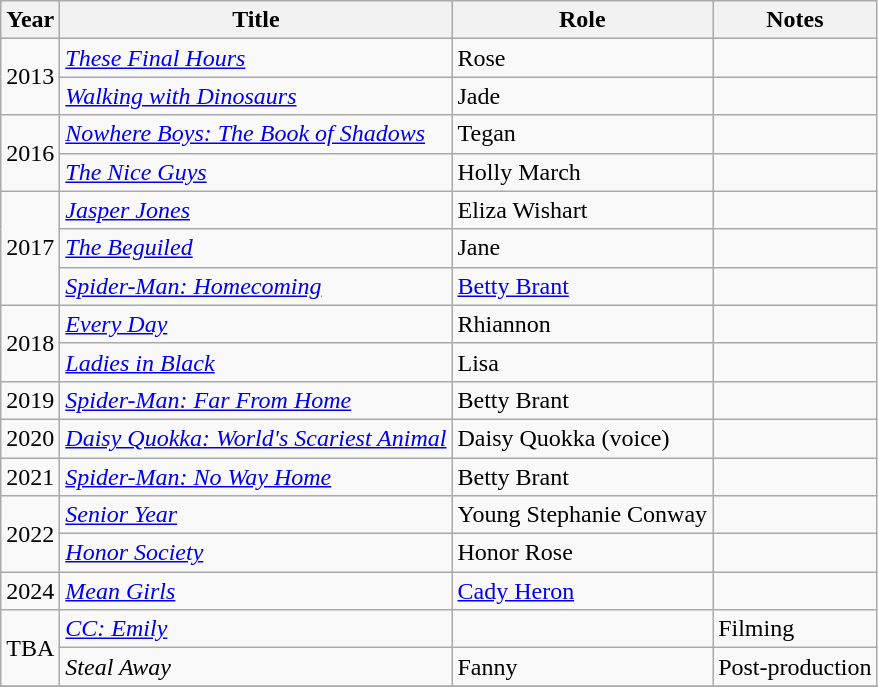<table class="wikitable sortable">
<tr>
<th scope="col">Year</th>
<th scope="col">Title</th>
<th scope="col">Role</th>
<th scope="col" class="unsortable">Notes</th>
</tr>
<tr>
<td rowspan="2">2013</td>
<td><em><a href='#'>These Final Hours</a></em></td>
<td>Rose</td>
<td></td>
</tr>
<tr>
<td><em><a href='#'>Walking with Dinosaurs</a></em></td>
<td>Jade</td>
<td></td>
</tr>
<tr>
<td rowspan="2">2016</td>
<td><em><a href='#'>Nowhere Boys: The Book of Shadows</a></em></td>
<td>Tegan</td>
<td></td>
</tr>
<tr>
<td><em><a href='#'>The Nice Guys</a></em></td>
<td>Holly March</td>
<td></td>
</tr>
<tr>
<td rowspan="3">2017</td>
<td><em><a href='#'>Jasper Jones</a></em></td>
<td>Eliza Wishart</td>
<td></td>
</tr>
<tr>
<td><em><a href='#'>The Beguiled</a></em></td>
<td>Jane</td>
<td></td>
</tr>
<tr>
<td><em><a href='#'>Spider-Man: Homecoming</a></em></td>
<td><a href='#'>Betty Brant</a></td>
<td></td>
</tr>
<tr>
<td rowspan="2">2018</td>
<td><em><a href='#'>Every Day</a></em></td>
<td>Rhiannon</td>
<td></td>
</tr>
<tr>
<td><em><a href='#'>Ladies in Black</a></em></td>
<td>Lisa</td>
<td></td>
</tr>
<tr>
<td>2019</td>
<td><em><a href='#'>Spider-Man: Far From Home</a></em></td>
<td>Betty Brant</td>
<td></td>
</tr>
<tr>
<td>2020</td>
<td><em><a href='#'>Daisy Quokka: World's Scariest Animal</a></em></td>
<td>Daisy Quokka (voice)</td>
<td></td>
</tr>
<tr>
<td>2021</td>
<td><em><a href='#'>Spider-Man: No Way Home</a></em></td>
<td>Betty Brant</td>
<td></td>
</tr>
<tr>
<td rowspan="2">2022</td>
<td><em><a href='#'>Senior Year</a></em></td>
<td>Young Stephanie Conway</td>
<td></td>
</tr>
<tr>
<td><em><a href='#'>Honor Society</a></em></td>
<td>Honor Rose</td>
<td></td>
</tr>
<tr>
<td>2024</td>
<td><em><a href='#'>Mean Girls</a></em></td>
<td><a href='#'>Cady Heron</a></td>
<td></td>
</tr>
<tr>
<td rowspan=2>TBA</td>
<td><em><a href='#'>CC: Emily</a></em></td>
<td></td>
<td>Filming</td>
</tr>
<tr>
<td><em>Steal Away</em></td>
<td>Fanny</td>
<td>Post-production</td>
</tr>
<tr>
</tr>
</table>
